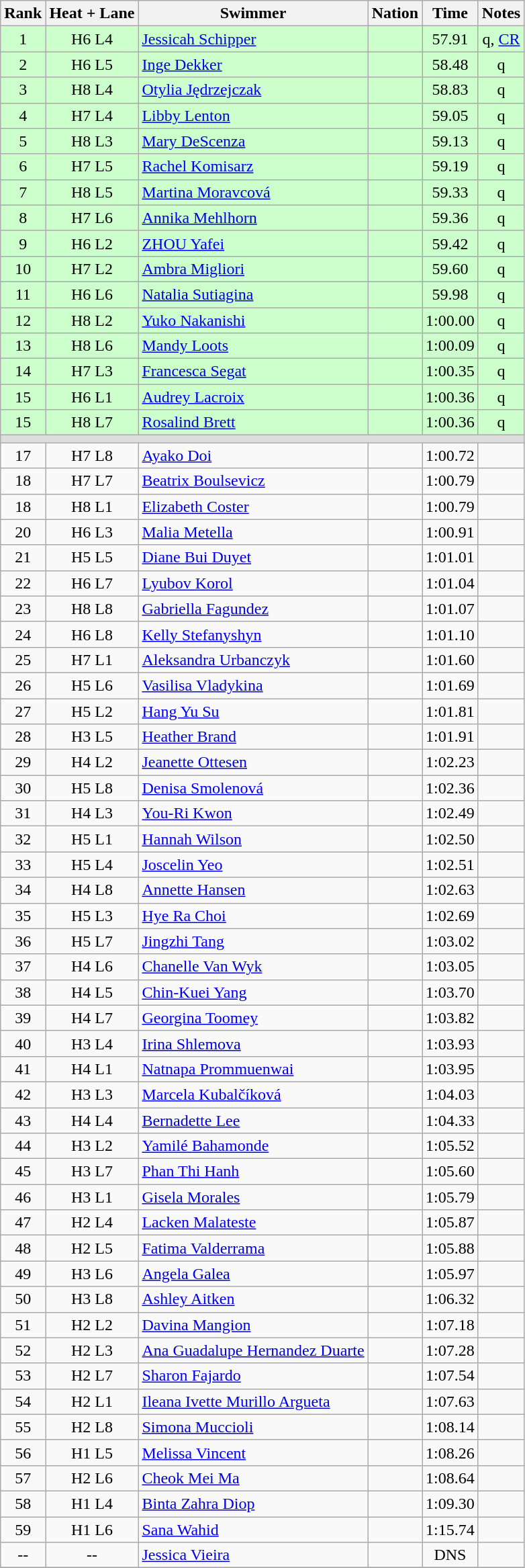<table class="wikitable sortable" style="text-align:center">
<tr>
<th>Rank</th>
<th>Heat + Lane</th>
<th>Swimmer</th>
<th>Nation</th>
<th>Time</th>
<th>Notes</th>
</tr>
<tr bgcolor=ccffcc>
<td>1</td>
<td>H6 L4</td>
<td align=left><a href='#'>Jessicah Schipper</a></td>
<td align=left></td>
<td>57.91</td>
<td>q, <a href='#'>CR</a></td>
</tr>
<tr bgcolor=ccffcc>
<td>2</td>
<td>H6 L5</td>
<td align=left><a href='#'>Inge Dekker</a></td>
<td align=left></td>
<td>58.48</td>
<td>q</td>
</tr>
<tr bgcolor=ccffcc>
<td>3</td>
<td>H8 L4</td>
<td align=left><a href='#'>Otylia Jędrzejczak</a></td>
<td align=left></td>
<td>58.83</td>
<td>q</td>
</tr>
<tr bgcolor=ccffcc>
<td>4</td>
<td>H7 L4</td>
<td align=left><a href='#'>Libby Lenton</a></td>
<td align=left></td>
<td>59.05</td>
<td>q</td>
</tr>
<tr bgcolor=ccffcc>
<td>5</td>
<td>H8 L3</td>
<td align=left><a href='#'>Mary DeScenza</a></td>
<td align=left></td>
<td>59.13</td>
<td>q</td>
</tr>
<tr bgcolor=ccffcc>
<td>6</td>
<td>H7 L5</td>
<td align=left><a href='#'>Rachel Komisarz</a></td>
<td align=left></td>
<td>59.19</td>
<td>q</td>
</tr>
<tr bgcolor=ccffcc>
<td>7</td>
<td>H8 L5</td>
<td align=left><a href='#'>Martina Moravcová</a></td>
<td align=left></td>
<td>59.33</td>
<td>q</td>
</tr>
<tr bgcolor=ccffcc>
<td>8</td>
<td>H7 L6</td>
<td align=left><a href='#'>Annika Mehlhorn</a></td>
<td align=left></td>
<td>59.36</td>
<td>q</td>
</tr>
<tr bgcolor=ccffcc>
<td>9</td>
<td>H6 L2</td>
<td align=left><a href='#'>ZHOU Yafei</a></td>
<td align=left></td>
<td>59.42</td>
<td>q</td>
</tr>
<tr bgcolor=ccffcc>
<td>10</td>
<td>H7 L2</td>
<td align=left><a href='#'>Ambra Migliori</a></td>
<td align=left></td>
<td>59.60</td>
<td>q</td>
</tr>
<tr bgcolor=ccffcc>
<td>11</td>
<td>H6 L6</td>
<td align=left><a href='#'>Natalia Sutiagina</a></td>
<td align=left></td>
<td>59.98</td>
<td>q</td>
</tr>
<tr bgcolor=ccffcc>
<td>12</td>
<td>H8 L2</td>
<td align=left><a href='#'>Yuko Nakanishi</a></td>
<td align=left></td>
<td>1:00.00</td>
<td>q</td>
</tr>
<tr bgcolor=ccffcc>
<td>13</td>
<td>H8 L6</td>
<td align=left><a href='#'>Mandy Loots</a></td>
<td align=left></td>
<td>1:00.09</td>
<td>q</td>
</tr>
<tr bgcolor=ccffcc>
<td>14</td>
<td>H7 L3</td>
<td align=left><a href='#'>Francesca Segat</a></td>
<td align=left></td>
<td>1:00.35</td>
<td>q</td>
</tr>
<tr bgcolor=ccffcc>
<td>15</td>
<td>H6 L1</td>
<td align=left><a href='#'>Audrey Lacroix</a></td>
<td align=left></td>
<td>1:00.36</td>
<td>q</td>
</tr>
<tr bgcolor=ccffcc>
<td>15</td>
<td>H8 L7</td>
<td align=left><a href='#'>Rosalind Brett</a></td>
<td align=left></td>
<td>1:00.36</td>
<td>q</td>
</tr>
<tr bgcolor=#DDDDDD>
<td colspan=6></td>
</tr>
<tr>
<td>17</td>
<td>H7 L8</td>
<td align=left><a href='#'>Ayako Doi</a></td>
<td align=left></td>
<td>1:00.72</td>
<td></td>
</tr>
<tr>
<td>18</td>
<td>H7 L7</td>
<td align=left><a href='#'>Beatrix Boulsevicz</a></td>
<td align=left></td>
<td>1:00.79</td>
<td></td>
</tr>
<tr>
<td>18</td>
<td>H8 L1</td>
<td align=left><a href='#'>Elizabeth Coster</a></td>
<td align=left></td>
<td>1:00.79</td>
<td></td>
</tr>
<tr>
<td>20</td>
<td>H6 L3</td>
<td align=left><a href='#'>Malia Metella</a></td>
<td align=left></td>
<td>1:00.91</td>
<td></td>
</tr>
<tr>
<td>21</td>
<td>H5 L5</td>
<td align=left><a href='#'>Diane Bui Duyet</a></td>
<td align=left></td>
<td>1:01.01</td>
<td></td>
</tr>
<tr>
<td>22</td>
<td>H6 L7</td>
<td align=left><a href='#'>Lyubov Korol</a></td>
<td align=left></td>
<td>1:01.04</td>
<td></td>
</tr>
<tr>
<td>23</td>
<td>H8 L8</td>
<td align=left><a href='#'>Gabriella Fagundez</a></td>
<td align=left></td>
<td>1:01.07</td>
<td></td>
</tr>
<tr>
<td>24</td>
<td>H6 L8</td>
<td align=left><a href='#'>Kelly Stefanyshyn</a></td>
<td align=left></td>
<td>1:01.10</td>
<td></td>
</tr>
<tr>
<td>25</td>
<td>H7 L1</td>
<td align=left><a href='#'>Aleksandra Urbanczyk</a></td>
<td align=left></td>
<td>1:01.60</td>
<td></td>
</tr>
<tr>
<td>26</td>
<td>H5 L6</td>
<td align=left><a href='#'>Vasilisa Vladykina</a></td>
<td align=left></td>
<td>1:01.69</td>
<td></td>
</tr>
<tr>
<td>27</td>
<td>H5 L2</td>
<td align=left><a href='#'>Hang Yu Su</a></td>
<td align=left></td>
<td>1:01.81</td>
<td></td>
</tr>
<tr>
<td>28</td>
<td>H3 L5</td>
<td align=left><a href='#'>Heather Brand</a></td>
<td align=left></td>
<td>1:01.91</td>
<td></td>
</tr>
<tr>
<td>29</td>
<td>H4 L2</td>
<td align=left><a href='#'>Jeanette Ottesen</a></td>
<td align=left></td>
<td>1:02.23</td>
<td></td>
</tr>
<tr>
<td>30</td>
<td>H5 L8</td>
<td align=left><a href='#'>Denisa Smolenová</a></td>
<td align=left></td>
<td>1:02.36</td>
<td></td>
</tr>
<tr>
<td>31</td>
<td>H4 L3</td>
<td align=left><a href='#'>You-Ri Kwon</a></td>
<td align=left></td>
<td>1:02.49</td>
<td></td>
</tr>
<tr>
<td>32</td>
<td>H5 L1</td>
<td align=left><a href='#'>Hannah Wilson</a></td>
<td align=left></td>
<td>1:02.50</td>
<td></td>
</tr>
<tr>
<td>33</td>
<td>H5 L4</td>
<td align=left><a href='#'>Joscelin Yeo</a></td>
<td align=left></td>
<td>1:02.51</td>
<td></td>
</tr>
<tr>
<td>34</td>
<td>H4 L8</td>
<td align=left><a href='#'>Annette Hansen</a></td>
<td align=left></td>
<td>1:02.63</td>
<td></td>
</tr>
<tr>
<td>35</td>
<td>H5 L3</td>
<td align=left><a href='#'>Hye Ra Choi</a></td>
<td align=left></td>
<td>1:02.69</td>
<td></td>
</tr>
<tr>
<td>36</td>
<td>H5 L7</td>
<td align=left><a href='#'>Jingzhi Tang</a></td>
<td align=left></td>
<td>1:03.02</td>
<td></td>
</tr>
<tr>
<td>37</td>
<td>H4 L6</td>
<td align=left><a href='#'>Chanelle Van Wyk</a></td>
<td align=left></td>
<td>1:03.05</td>
<td></td>
</tr>
<tr>
<td>38</td>
<td>H4 L5</td>
<td align=left><a href='#'>Chin-Kuei Yang</a></td>
<td align=left></td>
<td>1:03.70</td>
<td></td>
</tr>
<tr>
<td>39</td>
<td>H4 L7</td>
<td align=left><a href='#'>Georgina Toomey</a></td>
<td align=left></td>
<td>1:03.82</td>
<td></td>
</tr>
<tr>
<td>40</td>
<td>H3 L4</td>
<td align=left><a href='#'>Irina Shlemova</a></td>
<td align=left></td>
<td>1:03.93</td>
<td></td>
</tr>
<tr>
<td>41</td>
<td>H4 L1</td>
<td align=left><a href='#'>Natnapa Prommuenwai</a></td>
<td align=left></td>
<td>1:03.95</td>
<td></td>
</tr>
<tr>
<td>42</td>
<td>H3 L3</td>
<td align=left><a href='#'>Marcela Kubalčíková</a></td>
<td align=left></td>
<td>1:04.03</td>
<td></td>
</tr>
<tr>
<td>43</td>
<td>H4 L4</td>
<td align=left><a href='#'>Bernadette Lee</a></td>
<td align=left></td>
<td>1:04.33</td>
<td></td>
</tr>
<tr>
<td>44</td>
<td>H3 L2</td>
<td align=left><a href='#'>Yamilé Bahamonde</a></td>
<td align=left></td>
<td>1:05.52</td>
<td></td>
</tr>
<tr>
<td>45</td>
<td>H3 L7</td>
<td align=left><a href='#'>Phan Thi Hanh</a></td>
<td align=left></td>
<td>1:05.60</td>
<td></td>
</tr>
<tr>
<td>46</td>
<td>H3 L1</td>
<td align=left><a href='#'>Gisela Morales</a></td>
<td align=left></td>
<td>1:05.79</td>
<td></td>
</tr>
<tr>
<td>47</td>
<td>H2 L4</td>
<td align=left><a href='#'>Lacken Malateste</a></td>
<td align=left></td>
<td>1:05.87</td>
<td></td>
</tr>
<tr>
<td>48</td>
<td>H2 L5</td>
<td align=left><a href='#'>Fatima Valderrama</a></td>
<td align=left></td>
<td>1:05.88</td>
<td></td>
</tr>
<tr>
<td>49</td>
<td>H3 L6</td>
<td align=left><a href='#'>Angela Galea</a></td>
<td align=left></td>
<td>1:05.97</td>
<td></td>
</tr>
<tr>
<td>50</td>
<td>H3 L8</td>
<td align=left><a href='#'>Ashley Aitken</a></td>
<td align=left></td>
<td>1:06.32</td>
<td></td>
</tr>
<tr>
<td>51</td>
<td>H2 L2</td>
<td align=left><a href='#'>Davina Mangion</a></td>
<td align=left></td>
<td>1:07.18</td>
<td></td>
</tr>
<tr>
<td>52</td>
<td>H2 L3</td>
<td align=left><a href='#'>Ana Guadalupe Hernandez Duarte</a></td>
<td align=left></td>
<td>1:07.28</td>
<td></td>
</tr>
<tr>
<td>53</td>
<td>H2 L7</td>
<td align=left><a href='#'>Sharon Fajardo</a></td>
<td align=left></td>
<td>1:07.54</td>
<td></td>
</tr>
<tr>
<td>54</td>
<td>H2 L1</td>
<td align=left><a href='#'>Ileana Ivette Murillo Argueta</a></td>
<td align=left></td>
<td>1:07.63</td>
<td></td>
</tr>
<tr>
<td>55</td>
<td>H2 L8</td>
<td align=left><a href='#'>Simona Muccioli</a></td>
<td align=left></td>
<td>1:08.14</td>
<td></td>
</tr>
<tr>
<td>56</td>
<td>H1 L5</td>
<td align=left><a href='#'>Melissa Vincent</a></td>
<td align=left></td>
<td>1:08.26</td>
<td></td>
</tr>
<tr>
<td>57</td>
<td>H2 L6</td>
<td align=left><a href='#'>Cheok Mei Ma</a></td>
<td align=left></td>
<td>1:08.64</td>
<td></td>
</tr>
<tr>
<td>58</td>
<td>H1 L4</td>
<td align=left><a href='#'>Binta Zahra Diop</a></td>
<td align=left></td>
<td>1:09.30</td>
<td></td>
</tr>
<tr>
<td>59</td>
<td>H1 L6</td>
<td align=left><a href='#'>Sana Wahid</a></td>
<td align=left></td>
<td>1:15.74</td>
<td></td>
</tr>
<tr>
<td>--</td>
<td>--</td>
<td align=left><a href='#'>Jessica Vieira</a></td>
<td align=left></td>
<td>DNS</td>
<td></td>
</tr>
<tr>
</tr>
</table>
